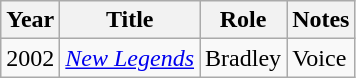<table class="wikitable sortable">
<tr>
<th>Year</th>
<th>Title</th>
<th>Role</th>
<th class="unsortable">Notes</th>
</tr>
<tr>
<td>2002</td>
<td><em><a href='#'>New Legends</a></em></td>
<td>Bradley</td>
<td>Voice</td>
</tr>
</table>
